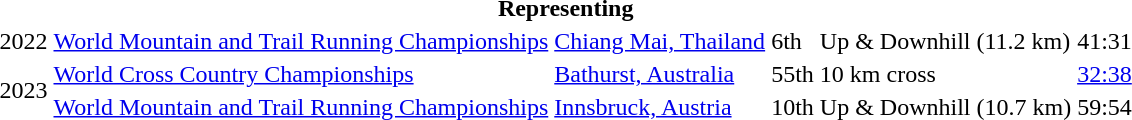<table>
<tr>
<th colspan="6">Representing </th>
</tr>
<tr>
<td>2022</td>
<td><a href='#'>World Mountain and Trail Running Championships</a></td>
<td><a href='#'>Chiang Mai, Thailand</a></td>
<td>6th</td>
<td>Up & Downhill (11.2 km)</td>
<td>41:31</td>
</tr>
<tr>
<td rowspan=2>2023</td>
<td><a href='#'>World Cross Country Championships</a></td>
<td><a href='#'>Bathurst, Australia</a></td>
<td>55th</td>
<td>10 km cross</td>
<td><a href='#'>32:38</a></td>
</tr>
<tr>
<td><a href='#'>World Mountain and Trail Running Championships</a></td>
<td><a href='#'>Innsbruck, Austria</a></td>
<td>10th</td>
<td>Up & Downhill (10.7 km)</td>
<td>59:54</td>
</tr>
</table>
